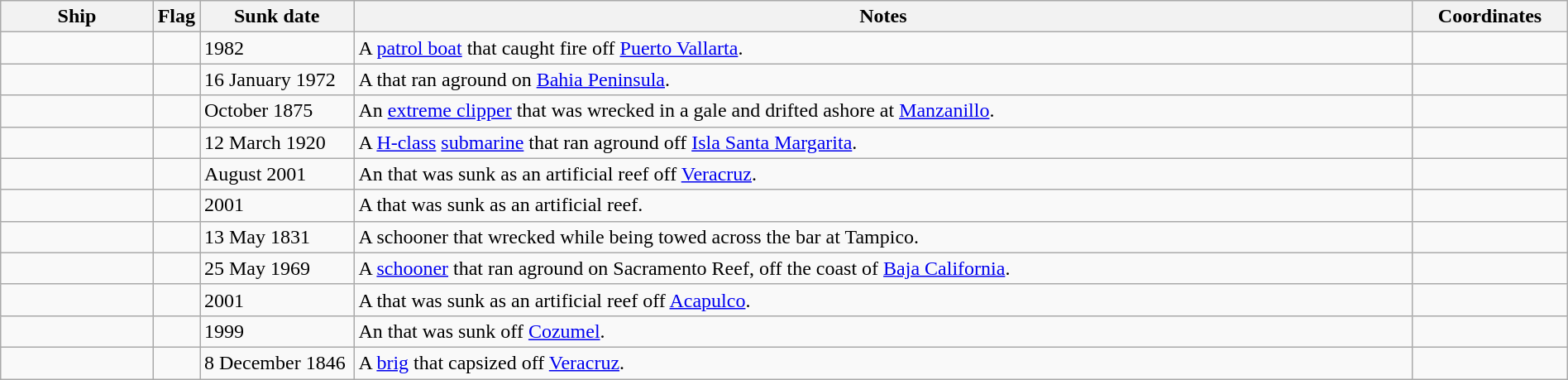<table class=wikitable | style="width:100%">
<tr>
<th style="width:10%">Ship</th>
<th>Flag</th>
<th style="width:10%">Sunk date</th>
<th style="width:70%">Notes</th>
<th style="width:10%">Coordinates</th>
</tr>
<tr>
<td></td>
<td></td>
<td>1982</td>
<td>A <a href='#'>patrol boat</a> that caught fire off <a href='#'>Puerto Vallarta</a>.</td>
<td></td>
</tr>
<tr>
<td></td>
<td></td>
<td>16 January 1972</td>
<td>A  that ran aground on <a href='#'>Bahia Peninsula</a>.</td>
<td></td>
</tr>
<tr>
<td></td>
<td></td>
<td>October 1875</td>
<td>An <a href='#'>extreme clipper</a> that was wrecked in a gale and drifted ashore at <a href='#'>Manzanillo</a>.</td>
<td></td>
</tr>
<tr>
<td></td>
<td></td>
<td>12 March 1920</td>
<td>A <a href='#'>H-class</a> <a href='#'>submarine</a> that ran aground off <a href='#'>Isla Santa Margarita</a>.</td>
<td></td>
</tr>
<tr>
<td></td>
<td></td>
<td>August 2001</td>
<td>An  that was sunk as an artificial reef off <a href='#'>Veracruz</a>.</td>
<td></td>
</tr>
<tr>
<td></td>
<td></td>
<td>2001</td>
<td>A  that was sunk as an artificial reef.</td>
<td></td>
</tr>
<tr>
<td></td>
<td></td>
<td>13 May 1831</td>
<td>A schooner that wrecked while being towed across the bar at Tampico.</td>
<td></td>
</tr>
<tr>
<td></td>
<td></td>
<td>25 May 1969</td>
<td>A <a href='#'>schooner</a> that ran aground on Sacramento Reef,  off the coast of <a href='#'>Baja California</a>.</td>
<td></td>
</tr>
<tr>
<td></td>
<td></td>
<td>2001</td>
<td>A  that was sunk as an artificial reef off <a href='#'>Acapulco</a>.</td>
<td></td>
</tr>
<tr>
<td></td>
<td></td>
<td>1999</td>
<td>An  that was sunk off <a href='#'>Cozumel</a>.</td>
<td></td>
</tr>
<tr>
<td></td>
<td></td>
<td>8 December 1846</td>
<td>A <a href='#'>brig</a> that capsized off <a href='#'>Veracruz</a>.</td>
<td></td>
</tr>
</table>
